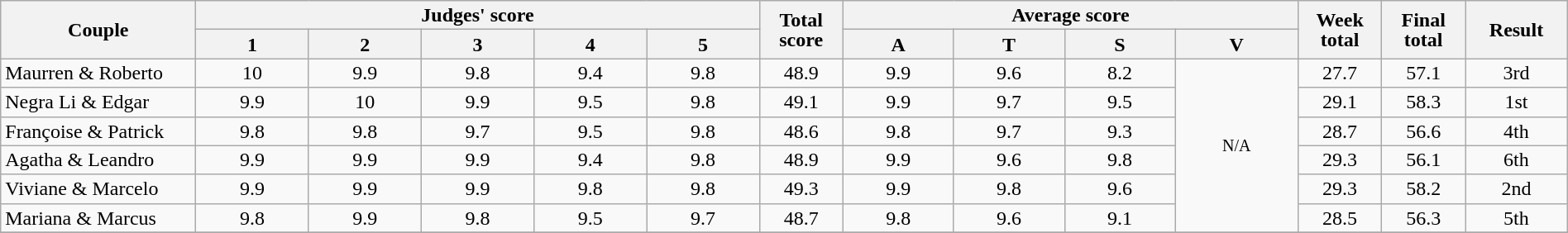<table class="wikitable" style="font-size:100%; line-height:16px; text-align:center" width="100%">
<tr>
<th rowspan=2 width=150>Couple</th>
<th colspan=5 width=185>Judges' score</th>
<th rowspan=2 width=060>Total score</th>
<th colspan=4 width=148>Average score</th>
<th rowspan=2 width=060>Week total</th>
<th rowspan=2 width=060>Final total</th>
<th rowspan=2 width=075>Result</th>
</tr>
<tr>
<th>1</th>
<th>2</th>
<th>3</th>
<th>4</th>
<th>5</th>
<th>A</th>
<th>T</th>
<th>S</th>
<th>V</th>
</tr>
<tr>
<td align="left">Maurren & Roberto</td>
<td>10</td>
<td>9.9</td>
<td>9.8</td>
<td>9.4</td>
<td>9.8</td>
<td>48.9</td>
<td>9.9</td>
<td>9.6</td>
<td>8.2</td>
<td rowspan=6><small>N/A</small></td>
<td>27.7</td>
<td>57.1</td>
<td>3rd</td>
</tr>
<tr>
<td align="left">Negra Li & Edgar</td>
<td>9.9</td>
<td>10</td>
<td>9.9</td>
<td>9.5</td>
<td>9.8</td>
<td>49.1</td>
<td>9.9</td>
<td>9.7</td>
<td>9.5</td>
<td>29.1</td>
<td>58.3</td>
<td>1st</td>
</tr>
<tr>
<td align="left">Françoise & Patrick</td>
<td>9.8</td>
<td>9.8</td>
<td>9.7</td>
<td>9.5</td>
<td>9.8</td>
<td>48.6</td>
<td>9.8</td>
<td>9.7</td>
<td>9.3</td>
<td>28.7</td>
<td>56.6</td>
<td>4th</td>
</tr>
<tr>
<td align="left">Agatha & Leandro</td>
<td>9.9</td>
<td>9.9</td>
<td>9.9</td>
<td>9.4</td>
<td>9.8</td>
<td>48.9</td>
<td>9.9</td>
<td>9.6</td>
<td>9.8</td>
<td>29.3</td>
<td>56.1</td>
<td>6th</td>
</tr>
<tr>
<td align="left">Viviane & Marcelo</td>
<td>9.9</td>
<td>9.9</td>
<td>9.9</td>
<td>9.8</td>
<td>9.8</td>
<td>49.3</td>
<td>9.9</td>
<td>9.8</td>
<td>9.6</td>
<td>29.3</td>
<td>58.2</td>
<td>2nd</td>
</tr>
<tr>
<td align="left">Mariana & Marcus</td>
<td>9.8</td>
<td>9.9</td>
<td>9.8</td>
<td>9.5</td>
<td>9.7</td>
<td>48.7</td>
<td>9.8</td>
<td>9.6</td>
<td>9.1</td>
<td>28.5</td>
<td>56.3</td>
<td>5th</td>
</tr>
<tr>
</tr>
</table>
